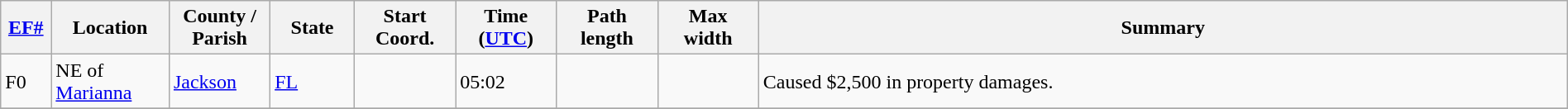<table class="wikitable sortable" style="width:100%;">
<tr>
<th scope="col"  style="width:3%; text-align:center;"><a href='#'>EF#</a></th>
<th scope="col"  style="width:7%; text-align:center;" class="unsortable">Location</th>
<th scope="col"  style="width:6%; text-align:center;" class="unsortable">County / Parish</th>
<th scope="col"  style="width:5%; text-align:center;">State</th>
<th scope="col"  style="width:6%; text-align:center;">Start Coord.</th>
<th scope="col"  style="width:6%; text-align:center;">Time (<a href='#'>UTC</a>)</th>
<th scope="col"  style="width:6%; text-align:center;">Path length</th>
<th scope="col"  style="width:6%; text-align:center;">Max width</th>
<th scope="col" class="unsortable" style="width:48%; text-align:center;">Summary</th>
</tr>
<tr>
<td bgcolor=>F0</td>
<td>NE of <a href='#'>Marianna</a></td>
<td><a href='#'>Jackson</a></td>
<td><a href='#'>FL</a></td>
<td></td>
<td>05:02</td>
<td></td>
<td></td>
<td>Caused $2,500 in property damages.</td>
</tr>
<tr>
</tr>
</table>
